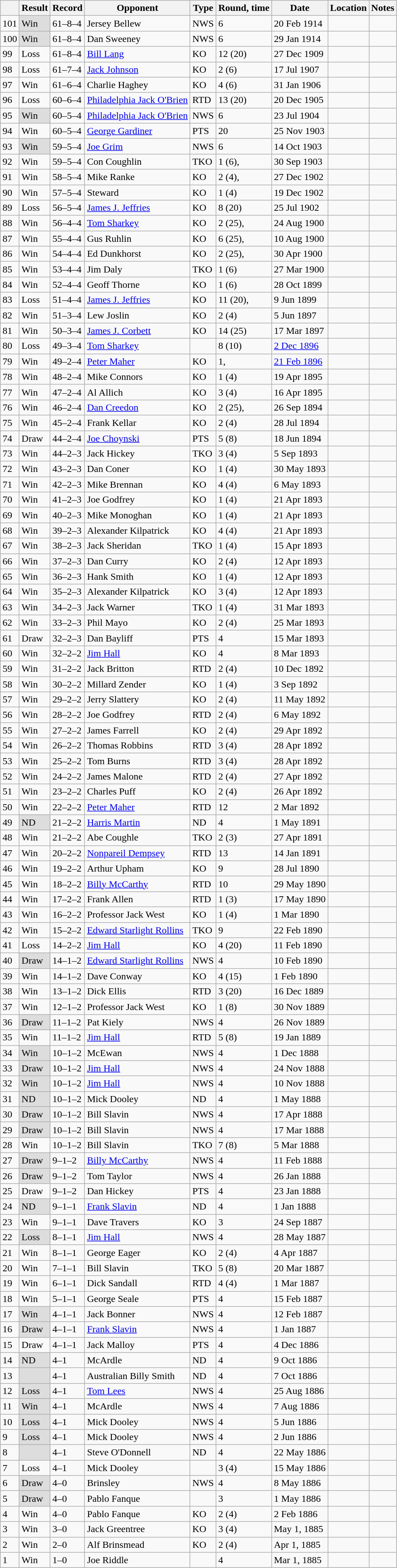<table class="wikitable mw-collapsible mw-collapsed" style="text-align:center”">
<tr>
<th></th>
<th>Result</th>
<th>Record</th>
<th>Opponent</th>
<th>Type</th>
<th>Round, time</th>
<th>Date</th>
<th>Location</th>
<th>Notes</th>
</tr>
<tr>
<td>101</td>
<td style="background:#DDD">Win</td>
<td>61–8–4 </td>
<td style="text-align:left;">Jersey Bellew</td>
<td>NWS</td>
<td>6</td>
<td>20 Feb 1914</td>
<td style="text-align:left;"></td>
<td style="text-align:left;"></td>
</tr>
<tr>
<td>100</td>
<td style="background:#DDD">Win</td>
<td>61–8–4 </td>
<td style="text-align:left;">Dan Sweeney</td>
<td>NWS</td>
<td>6</td>
<td>29 Jan 1914</td>
<td style="text-align:left;"></td>
<td style="text-align:left;"></td>
</tr>
<tr>
<td>99</td>
<td>Loss</td>
<td>61–8–4 </td>
<td style="text-align:left;"><a href='#'>Bill Lang</a></td>
<td>KO</td>
<td>12 (20)</td>
<td>27 Dec 1909</td>
<td style="text-align:left;"></td>
<td style="text-align:left;"></td>
</tr>
<tr>
<td>98</td>
<td>Loss</td>
<td>61–7–4 </td>
<td style="text-align:left;"><a href='#'>Jack Johnson</a></td>
<td>KO</td>
<td>2 (6)</td>
<td>17 Jul 1907</td>
<td style="text-align:left;"></td>
<td style="text-align:left;"></td>
</tr>
<tr>
<td>97</td>
<td>Win</td>
<td>61–6–4 </td>
<td style="text-align:left;">Charlie Haghey</td>
<td>KO</td>
<td>4 (6)</td>
<td>31 Jan 1906</td>
<td style="text-align:left;"></td>
<td style="text-align:left;"></td>
</tr>
<tr>
<td>96</td>
<td>Loss</td>
<td>60–6–4 </td>
<td style="text-align:left;"><a href='#'>Philadelphia Jack O'Brien</a></td>
<td>RTD</td>
<td>13 (20)</td>
<td>20 Dec 1905</td>
<td style="text-align:left;"></td>
<td style="text-align:left;"></td>
</tr>
<tr>
<td>95</td>
<td style="background:#DDD">Win</td>
<td>60–5–4 </td>
<td style="text-align:left;"><a href='#'>Philadelphia Jack O'Brien</a></td>
<td>NWS</td>
<td>6</td>
<td>23 Jul 1904</td>
<td style="text-align:left;"></td>
<td style="text-align:left;"></td>
</tr>
<tr>
<td>94</td>
<td>Win</td>
<td>60–5–4 </td>
<td style="text-align:left;"><a href='#'>George Gardiner</a></td>
<td>PTS</td>
<td>20</td>
<td>25 Nov 1903</td>
<td style="text-align:left;"></td>
<td style="text-align:left;"></td>
</tr>
<tr>
<td>93</td>
<td style="background:#DDD">Win</td>
<td>59–5–4 </td>
<td style="text-align:left;"><a href='#'>Joe Grim</a></td>
<td>NWS</td>
<td>6</td>
<td>14 Oct 1903</td>
<td style="text-align:left;"></td>
<td style="text-align:left;"></td>
</tr>
<tr>
<td>92</td>
<td>Win</td>
<td>59–5–4 </td>
<td style="text-align:left;">Con Coughlin</td>
<td>TKO</td>
<td>1 (6), </td>
<td>30 Sep 1903</td>
<td style="text-align:left;"></td>
<td style="text-align:left;"></td>
</tr>
<tr>
<td>91</td>
<td>Win</td>
<td>58–5–4 </td>
<td style="text-align:left;">Mike Ranke</td>
<td>KO</td>
<td>2 (4), </td>
<td>27 Dec 1902</td>
<td style="text-align:left;"></td>
<td style="text-align:left;"></td>
</tr>
<tr>
<td>90</td>
<td>Win</td>
<td>57–5–4 </td>
<td style="text-align:left;">Steward</td>
<td>KO</td>
<td>1 (4)</td>
<td>19 Dec 1902</td>
<td style="text-align:left;"></td>
<td style="text-align:left;"></td>
</tr>
<tr>
<td>89</td>
<td>Loss</td>
<td>56–5–4 </td>
<td style="text-align:left;"><a href='#'>James J. Jeffries</a></td>
<td>KO</td>
<td>8 (20)</td>
<td>25 Jul 1902</td>
<td style="text-align:left;"></td>
<td style="text-align:left;"></td>
</tr>
<tr>
<td>88</td>
<td>Win</td>
<td>56–4–4 </td>
<td style="text-align:left;"><a href='#'>Tom Sharkey</a></td>
<td>KO</td>
<td>2 (25), </td>
<td>24 Aug 1900</td>
<td style="text-align:left;"></td>
<td style="text-align:left;"></td>
</tr>
<tr>
<td>87</td>
<td>Win</td>
<td>55–4–4 </td>
<td style="text-align:left;">Gus Ruhlin</td>
<td>KO</td>
<td>6 (25), </td>
<td>10 Aug 1900</td>
<td style="text-align:left;"></td>
<td style="text-align:left;"></td>
</tr>
<tr>
<td>86</td>
<td>Win</td>
<td>54–4–4 </td>
<td style="text-align:left;">Ed Dunkhorst</td>
<td>KO</td>
<td>2 (25), </td>
<td>30 Apr 1900</td>
<td style="text-align:left;"></td>
<td style="text-align:left;"></td>
</tr>
<tr>
<td>85</td>
<td>Win</td>
<td>53–4–4 </td>
<td style="text-align:left;">Jim Daly</td>
<td>TKO</td>
<td>1 (6)</td>
<td>27 Mar 1900</td>
<td style="text-align:left;"></td>
<td style="text-align:left;"></td>
</tr>
<tr>
<td>84</td>
<td>Win</td>
<td>52–4–4 </td>
<td style="text-align:left;">Geoff Thorne</td>
<td>KO</td>
<td>1 (6)</td>
<td>28 Oct 1899</td>
<td style="text-align:left;"></td>
<td style="text-align:left;"></td>
</tr>
<tr>
<td>83</td>
<td>Loss</td>
<td>51–4–4 </td>
<td style="text-align:left;"><a href='#'>James J. Jeffries</a></td>
<td>KO</td>
<td>11 (20), </td>
<td>9 Jun 1899</td>
<td style="text-align:left;"></td>
<td style="text-align:left;"></td>
</tr>
<tr>
<td>82</td>
<td>Win</td>
<td>51–3–4 </td>
<td style="text-align:left;">Lew Joslin</td>
<td>KO</td>
<td>2 (4)</td>
<td>5 Jun 1897</td>
<td style="text-align:left;"></td>
<td style="text-align:left;"></td>
</tr>
<tr>
<td>81</td>
<td>Win</td>
<td>50–3–4 </td>
<td style="text-align:left;"><a href='#'>James J. Corbett</a></td>
<td>KO</td>
<td>14 (25)</td>
<td>17 Mar 1897</td>
<td style="text-align:left;"></td>
<td style="text-align:left;"></td>
</tr>
<tr>
<td>80</td>
<td>Loss</td>
<td>49–3–4 </td>
<td style="text-align:left;"><a href='#'>Tom Sharkey</a></td>
<td></td>
<td>8 (10)</td>
<td><a href='#'>2 Dec 1896</a></td>
<td style="text-align:left;"></td>
<td style="text-align:left;"></td>
</tr>
<tr>
<td>79</td>
<td>Win</td>
<td>49–2–4 </td>
<td style="text-align:left;"><a href='#'>Peter Maher</a></td>
<td>KO</td>
<td>1, </td>
<td><a href='#'>21 Feb 1896</a></td>
<td style="text-align:left;"></td>
<td style="text-align:left;"></td>
</tr>
<tr>
<td>78</td>
<td>Win</td>
<td>48–2–4 </td>
<td style="text-align:left;">Mike Connors</td>
<td>KO</td>
<td>1 (4)</td>
<td>19 Apr 1895</td>
<td style="text-align:left;"></td>
<td style="text-align:left;"></td>
</tr>
<tr>
<td>77</td>
<td>Win</td>
<td>47–2–4 </td>
<td style="text-align:left;">Al Allich</td>
<td>KO</td>
<td>3 (4)</td>
<td>16 Apr 1895</td>
<td style="text-align:left;"></td>
<td style="text-align:left;"></td>
</tr>
<tr>
<td>76</td>
<td>Win</td>
<td>46–2–4 </td>
<td style="text-align:left;"><a href='#'>Dan Creedon</a></td>
<td>KO</td>
<td>2 (25), </td>
<td>26 Sep 1894</td>
<td style="text-align:left;"></td>
<td style="text-align:left;"></td>
</tr>
<tr>
<td>75</td>
<td>Win</td>
<td>45–2–4 </td>
<td style="text-align:left;">Frank Kellar</td>
<td>KO</td>
<td>2 (4)</td>
<td>28 Jul 1894</td>
<td style="text-align:left;"></td>
<td style="text-align:left;"></td>
</tr>
<tr>
<td>74</td>
<td>Draw</td>
<td>44–2–4 </td>
<td style="text-align:left;"><a href='#'>Joe Choynski</a></td>
<td>PTS</td>
<td>5 (8)</td>
<td>18 Jun 1894</td>
<td style="text-align:left;"></td>
<td style="text-align:left;"></td>
</tr>
<tr>
<td>73</td>
<td>Win</td>
<td>44–2–3 </td>
<td style="text-align:left;">Jack Hickey</td>
<td>TKO</td>
<td>3 (4)</td>
<td>5 Sep 1893</td>
<td style="text-align:left;"></td>
<td style="text-align:left;"></td>
</tr>
<tr>
<td>72</td>
<td>Win</td>
<td>43–2–3 </td>
<td style="text-align:left;">Dan Coner</td>
<td>KO</td>
<td>1 (4)</td>
<td>30 May 1893</td>
<td style="text-align:left;"></td>
<td style="text-align:left;"></td>
</tr>
<tr>
<td>71</td>
<td>Win</td>
<td>42–2–3 </td>
<td style="text-align:left;">Mike Brennan</td>
<td>KO</td>
<td>4 (4)</td>
<td>6 May 1893</td>
<td style="text-align:left;"></td>
<td style="text-align:left;"></td>
</tr>
<tr>
<td>70</td>
<td>Win</td>
<td>41–2–3 </td>
<td style="text-align:left;">Joe Godfrey</td>
<td>KO</td>
<td>1 (4)</td>
<td>21 Apr 1893</td>
<td style="text-align:left;"></td>
<td style="text-align:left;"></td>
</tr>
<tr>
<td>69</td>
<td>Win</td>
<td>40–2–3 </td>
<td style="text-align:left;">Mike Monoghan</td>
<td>KO</td>
<td>1 (4)</td>
<td>21 Apr 1893</td>
<td style="text-align:left;"></td>
<td style="text-align:left;"></td>
</tr>
<tr>
<td>68</td>
<td>Win</td>
<td>39–2–3 </td>
<td style="text-align:left;">Alexander Kilpatrick</td>
<td>KO</td>
<td>4 (4)</td>
<td>21 Apr 1893</td>
<td style="text-align:left;"></td>
<td style="text-align:left;"></td>
</tr>
<tr>
<td>67</td>
<td>Win</td>
<td>38–2–3 </td>
<td style="text-align:left;">Jack Sheridan</td>
<td>TKO</td>
<td>1 (4)</td>
<td>15 Apr 1893</td>
<td style="text-align:left;"></td>
<td style="text-align:left;"></td>
</tr>
<tr>
<td>66</td>
<td>Win</td>
<td>37–2–3 </td>
<td style="text-align:left;">Dan Curry</td>
<td>KO</td>
<td>2 (4)</td>
<td>12 Apr 1893</td>
<td style="text-align:left;"></td>
<td style="text-align:left;"></td>
</tr>
<tr>
<td>65</td>
<td>Win</td>
<td>36–2–3 </td>
<td style="text-align:left;">Hank Smith</td>
<td>KO</td>
<td>1 (4)</td>
<td>12 Apr 1893</td>
<td style="text-align:left;"></td>
<td style="text-align:left;"></td>
</tr>
<tr>
<td>64</td>
<td>Win</td>
<td>35–2–3 </td>
<td style="text-align:left;">Alexander Kilpatrick</td>
<td>KO</td>
<td>3 (4)</td>
<td>12 Apr 1893</td>
<td style="text-align:left;"></td>
<td style="text-align:left;"></td>
</tr>
<tr>
<td>63</td>
<td>Win</td>
<td>34–2–3 </td>
<td style="text-align:left;">Jack Warner</td>
<td>TKO</td>
<td>1 (4)</td>
<td>31 Mar 1893</td>
<td style="text-align:left;"></td>
<td style="text-align:left;"></td>
</tr>
<tr>
<td>62</td>
<td>Win</td>
<td>33–2–3 </td>
<td style="text-align:left;">Phil Mayo</td>
<td>KO</td>
<td>2 (4)</td>
<td>25 Mar 1893</td>
<td style="text-align:left;"></td>
<td style="text-align:left;"></td>
</tr>
<tr>
<td>61</td>
<td>Draw</td>
<td>32–2–3 </td>
<td style="text-align:left;">Dan Bayliff</td>
<td>PTS</td>
<td>4</td>
<td>15 Mar 1893</td>
<td style="text-align:left;"></td>
<td style="text-align:left;"></td>
</tr>
<tr>
<td>60</td>
<td>Win</td>
<td>32–2–2 </td>
<td style="text-align:left;"><a href='#'>Jim Hall</a></td>
<td>KO</td>
<td>4</td>
<td>8 Mar 1893</td>
<td style="text-align:left;"></td>
<td style="text-align:left;"></td>
</tr>
<tr>
<td>59</td>
<td>Win</td>
<td>31–2–2 </td>
<td style="text-align:left;">Jack Britton</td>
<td>RTD</td>
<td>2 (4)</td>
<td>10 Dec 1892</td>
<td style="text-align:left;"></td>
<td style="text-align:left;"></td>
</tr>
<tr>
<td>58</td>
<td>Win</td>
<td>30–2–2 </td>
<td style="text-align:left;">Millard Zender</td>
<td>KO</td>
<td>1 (4)</td>
<td>3 Sep 1892</td>
<td style="text-align:left;"></td>
<td style="text-align:left;"></td>
</tr>
<tr>
<td>57</td>
<td>Win</td>
<td>29–2–2 </td>
<td style="text-align:left;">Jerry Slattery</td>
<td>KO</td>
<td>2 (4)</td>
<td>11 May 1892</td>
<td style="text-align:left;"></td>
<td style="text-align:left;"></td>
</tr>
<tr>
<td>56</td>
<td>Win</td>
<td>28–2–2 </td>
<td style="text-align:left;">Joe Godfrey</td>
<td>RTD</td>
<td>2 (4)</td>
<td>6 May 1892</td>
<td style="text-align:left;"></td>
<td style="text-align:left;"></td>
</tr>
<tr>
<td>55</td>
<td>Win</td>
<td>27–2–2 </td>
<td style="text-align:left;">James Farrell</td>
<td>KO</td>
<td>2 (4)</td>
<td>29 Apr 1892</td>
<td style="text-align:left;"></td>
<td style="text-align:left;"></td>
</tr>
<tr>
<td>54</td>
<td>Win</td>
<td>26–2–2 </td>
<td style="text-align:left;">Thomas Robbins</td>
<td>RTD</td>
<td>3 (4)</td>
<td>28 Apr 1892</td>
<td style="text-align:left;"></td>
<td style="text-align:left;"></td>
</tr>
<tr>
<td>53</td>
<td>Win</td>
<td>25–2–2 </td>
<td style="text-align:left;">Tom Burns</td>
<td>RTD</td>
<td>3 (4)</td>
<td>28 Apr 1892</td>
<td style="text-align:left;"></td>
<td style="text-align:left;"></td>
</tr>
<tr>
<td>52</td>
<td>Win</td>
<td>24–2–2 </td>
<td style="text-align:left;">James Malone</td>
<td>RTD</td>
<td>2 (4)</td>
<td>27 Apr 1892</td>
<td style="text-align:left;"></td>
<td style="text-align:left;"></td>
</tr>
<tr>
<td>51</td>
<td>Win</td>
<td>23–2–2 </td>
<td style="text-align:left;">Charles Puff</td>
<td>KO</td>
<td>2 (4)</td>
<td>26 Apr 1892</td>
<td style="text-align:left;"></td>
<td style="text-align:left;"></td>
</tr>
<tr>
<td>50</td>
<td>Win</td>
<td>22–2–2 </td>
<td style="text-align:left;"><a href='#'>Peter Maher</a></td>
<td>RTD</td>
<td>12</td>
<td>2 Mar 1892</td>
<td style="text-align:left;"></td>
<td style="text-align:left;"></td>
</tr>
<tr>
<td>49</td>
<td style="background:#DDD">ND</td>
<td>21–2–2 </td>
<td style="text-align:left;"><a href='#'>Harris Martin</a></td>
<td>ND</td>
<td>4</td>
<td>1 May 1891</td>
<td style="text-align:left;"></td>
<td style="text-align:left;"></td>
</tr>
<tr>
<td>48</td>
<td>Win</td>
<td>21–2–2 </td>
<td style="text-align:left;">Abe Coughle</td>
<td>TKO</td>
<td>2 (3)</td>
<td>27 Apr 1891</td>
<td style="text-align:left;"></td>
<td style="text-align:left;"></td>
</tr>
<tr>
<td>47</td>
<td>Win</td>
<td>20–2–2 </td>
<td style="text-align:left;"><a href='#'>Nonpareil Dempsey</a></td>
<td>RTD</td>
<td>13</td>
<td>14 Jan 1891</td>
<td style="text-align:left;"></td>
<td style="text-align:left;"></td>
</tr>
<tr>
<td>46</td>
<td>Win</td>
<td>19–2–2 </td>
<td style="text-align:left;">Arthur Upham</td>
<td>KO</td>
<td>9</td>
<td>28 Jul 1890</td>
<td style="text-align:left;"></td>
<td style="text-align:left;"></td>
</tr>
<tr>
<td>45</td>
<td>Win</td>
<td>18–2–2 </td>
<td style="text-align:left;"><a href='#'>Billy McCarthy</a></td>
<td>RTD</td>
<td>10</td>
<td>29 May 1890</td>
<td style="text-align:left;"></td>
<td style="text-align:left;"></td>
</tr>
<tr>
<td>44</td>
<td>Win</td>
<td>17–2–2 </td>
<td style="text-align:left;">Frank Allen</td>
<td>RTD</td>
<td>1 (3)</td>
<td>17 May 1890</td>
<td style="text-align:left;"></td>
<td style="text-align:left;"></td>
</tr>
<tr>
<td>43</td>
<td>Win</td>
<td>16–2–2 </td>
<td style="text-align:left;">Professor Jack West</td>
<td>KO</td>
<td>1 (4)</td>
<td>1 Mar 1890</td>
<td style="text-align:left;"></td>
<td style="text-align:left;"></td>
</tr>
<tr>
<td>42</td>
<td>Win</td>
<td>15–2–2 </td>
<td style="text-align:left;"><a href='#'>Edward Starlight Rollins</a></td>
<td>TKO</td>
<td>9</td>
<td>22 Feb 1890</td>
<td style="text-align:left;"></td>
<td style="text-align:left;"></td>
</tr>
<tr>
<td>41</td>
<td>Loss</td>
<td>14–2–2 </td>
<td style="text-align:left;"><a href='#'>Jim Hall</a></td>
<td>KO</td>
<td>4 (20)</td>
<td>11 Feb 1890</td>
<td style="text-align:left;"></td>
<td style="text-align:left;"></td>
</tr>
<tr>
<td>40</td>
<td style="background:#DDD">Draw</td>
<td>14–1–2 </td>
<td style="text-align:left;"><a href='#'>Edward Starlight Rollins</a></td>
<td>NWS</td>
<td>4</td>
<td>10 Feb 1890</td>
<td style="text-align:left;"></td>
<td style="text-align:left;"></td>
</tr>
<tr>
<td>39</td>
<td>Win</td>
<td>14–1–2 </td>
<td style="text-align:left;">Dave Conway</td>
<td>KO</td>
<td>4 (15)</td>
<td>1 Feb 1890</td>
<td style="text-align:left;"></td>
<td style="text-align:left;"></td>
</tr>
<tr>
<td>38</td>
<td>Win</td>
<td>13–1–2 </td>
<td style="text-align:left;">Dick Ellis</td>
<td>RTD</td>
<td>3 (20)</td>
<td>16 Dec 1889</td>
<td style="text-align:left;"></td>
<td style="text-align:left;"></td>
</tr>
<tr>
<td>37</td>
<td>Win</td>
<td>12–1–2 </td>
<td style="text-align:left;">Professor Jack West</td>
<td>KO</td>
<td>1 (8)</td>
<td>30 Nov 1889</td>
<td style="text-align:left;"></td>
<td style="text-align:left;"></td>
</tr>
<tr>
<td>36</td>
<td style="background:#DDD">Draw</td>
<td>11–1–2 </td>
<td style="text-align:left;">Pat Kiely</td>
<td>NWS</td>
<td>4</td>
<td>26 Nov 1889</td>
<td style="text-align:left;"></td>
<td style="text-align:left;"></td>
</tr>
<tr>
<td>35</td>
<td>Win</td>
<td>11–1–2 </td>
<td style="text-align:left;"><a href='#'>Jim Hall</a></td>
<td>RTD</td>
<td>5 (8)</td>
<td>19 Jan 1889</td>
<td style="text-align:left;"></td>
<td style="text-align:left;"></td>
</tr>
<tr>
<td>34</td>
<td style="background:#DDD">Win</td>
<td>10–1–2 </td>
<td style="text-align:left;">McEwan</td>
<td>NWS</td>
<td>4</td>
<td>1 Dec 1888</td>
<td style="text-align:left;"></td>
<td style="text-align:left;"></td>
</tr>
<tr>
<td>33</td>
<td style="background:#DDD">Draw</td>
<td>10–1–2 </td>
<td style="text-align:left;"><a href='#'>Jim Hall</a></td>
<td>NWS</td>
<td>4</td>
<td>24 Nov 1888</td>
<td style="text-align:left;"></td>
<td style="text-align:left;"></td>
</tr>
<tr>
<td>32</td>
<td style="background:#DDD">Win</td>
<td>10–1–2 </td>
<td style="text-align:left;"><a href='#'>Jim Hall</a></td>
<td>NWS</td>
<td>4</td>
<td>10 Nov 1888</td>
<td style="text-align:left;"></td>
<td style="text-align:left;"></td>
</tr>
<tr>
<td>31</td>
<td style="background:#DDD">ND</td>
<td>10–1–2 </td>
<td style="text-align:left;">Mick Dooley</td>
<td>ND</td>
<td>4</td>
<td>1 May 1888</td>
<td style="text-align:left;"></td>
<td style="text-align:left;"></td>
</tr>
<tr>
<td>30</td>
<td style="background:#DDD">Draw</td>
<td>10–1–2 </td>
<td style="text-align:left;">Bill Slavin</td>
<td>NWS</td>
<td>4</td>
<td>17 Apr 1888</td>
<td style="text-align:left;"></td>
<td style="text-align:left;"></td>
</tr>
<tr>
<td>29</td>
<td style="background:#DDD">Draw</td>
<td>10–1–2 </td>
<td style="text-align:left;">Bill Slavin</td>
<td>NWS</td>
<td>4</td>
<td>17 Mar 1888</td>
<td style="text-align:left;"></td>
<td style="text-align:left;"></td>
</tr>
<tr>
<td>28</td>
<td>Win</td>
<td>10–1–2 </td>
<td style="text-align:left;">Bill Slavin</td>
<td>TKO</td>
<td>7 (8)</td>
<td>5 Mar 1888</td>
<td style="text-align:left;"></td>
<td style="text-align:left;"></td>
</tr>
<tr>
<td>27</td>
<td style="background:#DDD">Draw</td>
<td>9–1–2 </td>
<td style="text-align:left;"><a href='#'>Billy McCarthy</a></td>
<td>NWS</td>
<td>4</td>
<td>11 Feb 1888</td>
<td style="text-align:left;"></td>
<td style="text-align:left;"></td>
</tr>
<tr>
<td>26</td>
<td style="background:#DDD">Draw</td>
<td>9–1–2 </td>
<td style="text-align:left;">Tom Taylor</td>
<td>NWS</td>
<td>4</td>
<td>26 Jan 1888</td>
<td style="text-align:left;"></td>
<td style="text-align:left;"></td>
</tr>
<tr>
<td>25</td>
<td>Draw</td>
<td>9–1–2 </td>
<td style="text-align:left;">Dan Hickey</td>
<td>PTS</td>
<td>4</td>
<td>23 Jan 1888</td>
<td style="text-align:left;"></td>
<td style="text-align:left;"></td>
</tr>
<tr>
<td>24</td>
<td style="background:#DDD">ND</td>
<td>9–1–1 </td>
<td style="text-align:left;"><a href='#'>Frank Slavin</a></td>
<td>ND</td>
<td>4</td>
<td>1 Jan 1888</td>
<td style="text-align:left;"></td>
<td style="text-align:left;"></td>
</tr>
<tr>
<td>23</td>
<td>Win</td>
<td>9–1–1 </td>
<td style="text-align:left;">Dave Travers</td>
<td>KO</td>
<td>3</td>
<td>24 Sep 1887</td>
<td style="text-align:left;"></td>
<td style="text-align:left;"></td>
</tr>
<tr>
<td>22</td>
<td style="background:#DDD">Loss</td>
<td>8–1–1 </td>
<td style="text-align:left;"><a href='#'>Jim Hall</a></td>
<td>NWS</td>
<td>4</td>
<td>28 May 1887</td>
<td style="text-align:left;"></td>
<td style="text-align:left;"></td>
</tr>
<tr>
<td>21</td>
<td>Win</td>
<td>8–1–1 </td>
<td style="text-align:left;">George Eager</td>
<td>KO</td>
<td>2 (4)</td>
<td>4 Apr 1887</td>
<td style="text-align:left;"></td>
<td style="text-align:left;"></td>
</tr>
<tr>
<td>20</td>
<td>Win</td>
<td>7–1–1 </td>
<td style="text-align:left;">Bill Slavin</td>
<td>TKO</td>
<td>5 (8)</td>
<td>20 Mar 1887</td>
<td style="text-align:left;"></td>
<td style="text-align:left;"></td>
</tr>
<tr>
<td>19</td>
<td>Win</td>
<td>6–1–1 </td>
<td style="text-align:left;">Dick Sandall</td>
<td>RTD</td>
<td>4 (4)</td>
<td>1 Mar 1887</td>
<td style="text-align:left;"></td>
<td style="text-align:left;"></td>
</tr>
<tr>
<td>18</td>
<td>Win</td>
<td>5–1–1 </td>
<td style="text-align:left;">George Seale</td>
<td>PTS</td>
<td>4</td>
<td>15 Feb 1887</td>
<td style="text-align:left;"></td>
<td style="text-align:left;"></td>
</tr>
<tr>
<td>17</td>
<td style="background:#DDD">Win</td>
<td>4–1–1 </td>
<td style="text-align:left;">Jack Bonner</td>
<td>NWS</td>
<td>4</td>
<td>12 Feb 1887</td>
<td style="text-align:left;"></td>
<td style="text-align:left;"></td>
</tr>
<tr>
<td>16</td>
<td style="background:#DDD">Draw</td>
<td>4–1–1 </td>
<td style="text-align:left;"><a href='#'>Frank Slavin</a></td>
<td>NWS</td>
<td>4</td>
<td>1 Jan 1887</td>
<td style="text-align:left;"></td>
<td style="text-align:left;"></td>
</tr>
<tr>
<td>15</td>
<td>Draw</td>
<td>4–1–1 </td>
<td style="text-align:left;">Jack Malloy</td>
<td>PTS</td>
<td>4</td>
<td>4 Dec 1886</td>
<td style="text-align:left;"></td>
<td style="text-align:left;"></td>
</tr>
<tr>
<td>14</td>
<td style="background:#DDD">ND</td>
<td>4–1 </td>
<td style="text-align:left;">McArdle</td>
<td>ND</td>
<td>4</td>
<td>9 Oct 1886</td>
<td style="text-align:left;"></td>
<td style="text-align:left;"></td>
</tr>
<tr>
<td>13</td>
<td style="background:#DDD"></td>
<td>4–1 </td>
<td style="text-align:left;">Australian Billy Smith</td>
<td>ND</td>
<td>4</td>
<td>7 Oct 1886</td>
<td style="text-align:left;"></td>
<td style="text-align:left;"></td>
</tr>
<tr>
<td>12</td>
<td style="background:#DDD">Loss</td>
<td>4–1 </td>
<td style="text-align:left;"><a href='#'>Tom Lees</a></td>
<td>NWS</td>
<td>4</td>
<td>25 Aug 1886</td>
<td style="text-align:left;"></td>
<td style="text-align:left;"></td>
</tr>
<tr>
<td>11</td>
<td style="background:#DDD">Win</td>
<td>4–1 </td>
<td style="text-align:left;">McArdle</td>
<td>NWS</td>
<td>4</td>
<td>7 Aug 1886</td>
<td style="text-align:left;"></td>
<td style="text-align:left;"></td>
</tr>
<tr>
<td>10</td>
<td style="background:#DDD">Loss</td>
<td>4–1 </td>
<td style="text-align:left;">Mick Dooley</td>
<td>NWS</td>
<td>4</td>
<td>5 Jun 1886</td>
<td style="text-align:left;"></td>
<td style="text-align:left;"></td>
</tr>
<tr>
<td>9</td>
<td style="background:#DDD">Loss</td>
<td>4–1 </td>
<td style="text-align:left;">Mick Dooley</td>
<td>NWS</td>
<td>4</td>
<td>2 Jun 1886</td>
<td style="text-align:left;"></td>
<td style="text-align:left;"></td>
</tr>
<tr>
<td>8</td>
<td style="background:#DDD"></td>
<td>4–1 </td>
<td style="text-align:left;">Steve O'Donnell</td>
<td>ND</td>
<td>4</td>
<td>22 May 1886</td>
<td style="text-align:left;"></td>
<td style="text-align:left;"></td>
</tr>
<tr>
<td>7</td>
<td>Loss</td>
<td>4–1 </td>
<td style="text-align:left;">Mick Dooley</td>
<td></td>
<td>3 (4)</td>
<td>15 May 1886</td>
<td style="text-align:left;"></td>
<td style="text-align:left;"></td>
</tr>
<tr>
<td>6</td>
<td style="background:#DDD">Draw</td>
<td>4–0 </td>
<td style="text-align:left;">Brinsley</td>
<td>NWS</td>
<td>4</td>
<td>8 May 1886</td>
<td style="text-align:left;"></td>
<td style="text-align:left;"></td>
</tr>
<tr>
<td>5</td>
<td style="background:#DDD">Draw</td>
<td>4–0 </td>
<td style="text-align:left;">Pablo Fanque</td>
<td></td>
<td>3</td>
<td>1 May 1886</td>
<td style="text-align:left;"></td>
<td style="text-align:left;"></td>
</tr>
<tr>
<td>4</td>
<td>Win</td>
<td>4–0</td>
<td style="text-align:left;">Pablo Fanque</td>
<td>KO</td>
<td>2 (4)</td>
<td>2 Feb 1886</td>
<td style="text-align:left;"></td>
<td style="text-align:left;"></td>
</tr>
<tr>
<td>3</td>
<td>Win</td>
<td>3–0</td>
<td style="text-align:left;">Jack Greentree</td>
<td>KO</td>
<td>3 (4)</td>
<td>May 1, 1885</td>
<td style="text-align:left;"></td>
<td style="text-align:left;"></td>
</tr>
<tr>
<td>2</td>
<td>Win</td>
<td>2–0</td>
<td style="text-align:left;">Alf Brinsmead</td>
<td>KO</td>
<td>2 (4)</td>
<td>Apr 1, 1885</td>
<td style="text-align:left;"></td>
<td style="text-align:left;"></td>
</tr>
<tr>
<td>1</td>
<td>Win</td>
<td>1–0</td>
<td style="text-align:left;">Joe Riddle</td>
<td></td>
<td>4</td>
<td>Mar 1, 1885</td>
<td style="text-align:left;"></td>
<td style="text-align:left;"></td>
</tr>
</table>
